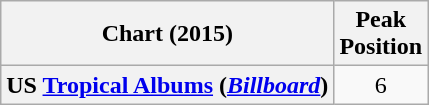<table class="wikitable plainrowheaders" style="text-align:center;">
<tr>
<th scope="col">Chart (2015)</th>
<th scope="col">Peak <br> Position</th>
</tr>
<tr>
<th scope="row">US <a href='#'>Tropical Albums</a> (<em><a href='#'>Billboard</a></em>)</th>
<td style="text-align:center;">6</td>
</tr>
</table>
